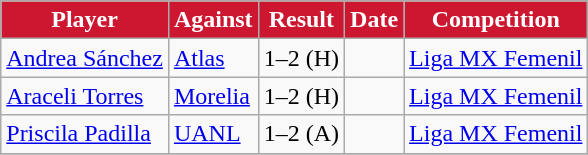<table class="wikitable">
<tr>
<th style=background-color:#CD1731;color:#FFFFFF>Player</th>
<th style=background-color:#CD1731;color:#FFFFFF>Against</th>
<th style=background-color:#CD1731;color:#FFFFFF>Result</th>
<th style=background-color:#CD1731;color:#FFFFFF>Date</th>
<th style=background-color:#CD1731;color:#FFFFFF>Competition</th>
</tr>
<tr>
<td> <a href='#'>Andrea Sánchez</a></td>
<td><a href='#'>Atlas</a></td>
<td>1–2 (H)</td>
<td></td>
<td><a href='#'>Liga MX Femenil</a></td>
</tr>
<tr>
<td> <a href='#'>Araceli Torres</a></td>
<td><a href='#'>Morelia</a></td>
<td>1–2 (H)</td>
<td></td>
<td><a href='#'>Liga MX Femenil</a></td>
</tr>
<tr>
<td> <a href='#'>Priscila Padilla</a></td>
<td><a href='#'>UANL</a></td>
<td>1–2 (A)</td>
<td></td>
<td><a href='#'>Liga MX Femenil</a></td>
</tr>
<tr>
</tr>
</table>
